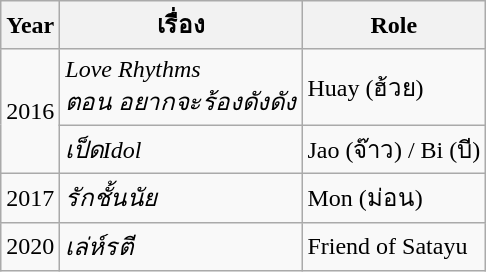<table class="wikitable">
<tr>
<th>Year</th>
<th>เรื่อง</th>
<th>Role</th>
</tr>
<tr>
<td rowspan="2">2016</td>
<td><em>Love Rhythms</em><br><em>ตอน อยากจะร้องดังดัง</em></td>
<td>Huay (ฮ้วย)</td>
</tr>
<tr>
<td><em>เป็ดIdol</em></td>
<td>Jao (จ๊าว) / Bi (บี)</td>
</tr>
<tr>
<td rowspan="1">2017</td>
<td><em>รักชั้นนัย</em></td>
<td>Mon (ม่อน)</td>
</tr>
<tr>
<td rowspan="1">2020</td>
<td><em>เล่ห์รตี</em></td>
<td>Friend of Satayu</td>
</tr>
</table>
